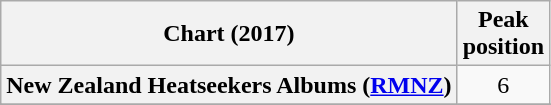<table class="wikitable sortable plainrowheaders" style="text-align:center">
<tr>
<th scope="col">Chart (2017)</th>
<th scope="col">Peak<br>position</th>
</tr>
<tr>
<th scope="row">New Zealand Heatseekers Albums (<a href='#'>RMNZ</a>)</th>
<td>6</td>
</tr>
<tr>
</tr>
<tr>
</tr>
<tr>
</tr>
<tr>
</tr>
</table>
